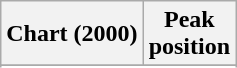<table class="wikitable sortable plainrowheaders" style="text-align:center">
<tr>
<th scope="col">Chart (2000)</th>
<th scope="col">Peak<br>position</th>
</tr>
<tr>
</tr>
<tr>
</tr>
<tr>
</tr>
<tr>
</tr>
<tr>
</tr>
</table>
